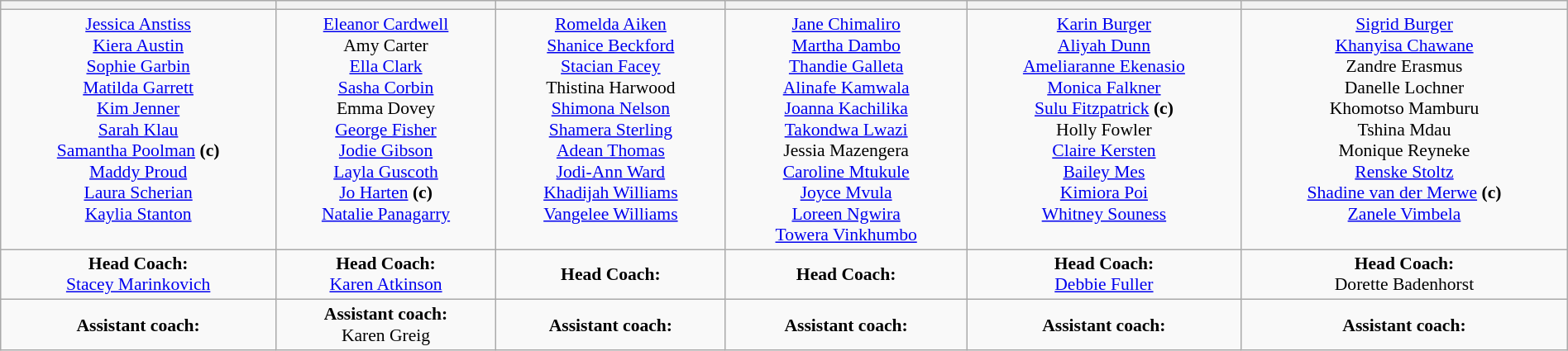<table class=wikitable width=100% style="text-align:center; font-size:90%">
<tr>
<th></th>
<th></th>
<th></th>
<th></th>
<th></th>
<th></th>
</tr>
<tr valign=top>
<td><a href='#'>Jessica Anstiss</a><br><a href='#'>Kiera Austin</a><br><a href='#'>Sophie Garbin</a><br><a href='#'>Matilda Garrett</a><br><a href='#'>Kim Jenner</a><br><a href='#'>Sarah Klau</a><br><a href='#'>Samantha Poolman</a> <strong>(c)</strong><br><a href='#'>Maddy Proud</a><br><a href='#'>Laura Scherian</a><br><a href='#'>Kaylia Stanton</a></td>
<td><a href='#'>Eleanor Cardwell</a><br>Amy Carter<br><a href='#'>Ella Clark</a><br><a href='#'>Sasha Corbin</a><br>Emma Dovey<br><a href='#'>George Fisher</a><br><a href='#'>Jodie Gibson</a><br><a href='#'>Layla Guscoth</a><br><a href='#'>Jo Harten</a> <strong>(c)</strong><br><a href='#'>Natalie Panagarry</a></td>
<td><a href='#'>Romelda Aiken</a><br><a href='#'>Shanice Beckford</a><br><a href='#'>Stacian Facey</a><br>Thistina Harwood<br><a href='#'>Shimona Nelson</a><br><a href='#'>Shamera Sterling</a><br><a href='#'>Adean Thomas</a><br><a href='#'>Jodi-Ann Ward</a><br><a href='#'>Khadijah Williams</a><br><a href='#'>Vangelee Williams</a></td>
<td><a href='#'>Jane Chimaliro</a><br><a href='#'>Martha Dambo</a><br><a href='#'>Thandie Galleta</a><br><a href='#'>Alinafe Kamwala</a><br><a href='#'>Joanna Kachilika</a><br><a href='#'>Takondwa Lwazi</a><br>Jessia Mazengera<br><a href='#'>Caroline Mtukule</a><br><a href='#'>Joyce Mvula</a><br><a href='#'>Loreen Ngwira</a><br><a href='#'>Towera Vinkhumbo</a></td>
<td><a href='#'>Karin Burger</a><br><a href='#'>Aliyah Dunn</a><br><a href='#'>Ameliaranne Ekenasio</a><br><a href='#'>Monica Falkner</a><br><a href='#'>Sulu Fitzpatrick</a> <strong>(c)</strong><br>Holly Fowler<br><a href='#'>Claire Kersten</a><br><a href='#'>Bailey Mes</a><br><a href='#'>Kimiora Poi</a><br><a href='#'>Whitney Souness</a></td>
<td><a href='#'>Sigrid Burger</a><br><a href='#'>Khanyisa Chawane</a><br>Zandre Erasmus<br>Danelle Lochner<br>Khomotso Mamburu<br>Tshina Mdau<br>Monique Reyneke<br><a href='#'>Renske Stoltz</a><br><a href='#'>Shadine van der Merwe</a> <strong>(c)</strong><br><a href='#'>Zanele Vimbela</a></td>
</tr>
<tr>
<td> <strong>Head Coach:</strong><br><a href='#'>Stacey Marinkovich</a></td>
<td> <strong>Head Coach:</strong><br><a href='#'>Karen Atkinson</a></td>
<td> <strong>Head Coach:</strong><br></td>
<td> <strong>Head Coach:</strong><br></td>
<td> <strong>Head Coach:</strong><br><a href='#'>Debbie Fuller</a></td>
<td> <strong>Head Coach:</strong><br>Dorette Badenhorst</td>
</tr>
<tr>
<td> <strong>Assistant coach:</strong><br></td>
<td> <strong>Assistant coach:</strong><br>Karen Greig</td>
<td> <strong>Assistant coach:</strong><br></td>
<td> <strong>Assistant coach:</strong><br></td>
<td> <strong>Assistant coach:</strong><br></td>
<td> <strong>Assistant coach:</strong><br></td>
</tr>
</table>
